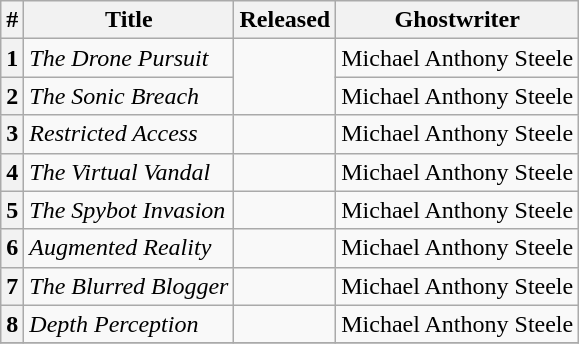<table class="wikitable">
<tr>
<th>#</th>
<th>Title</th>
<th>Released</th>
<th>Ghostwriter</th>
</tr>
<tr>
<th>1</th>
<td><em>The Drone Pursuit</em></td>
<td rowspan="2"></td>
<td>Michael Anthony Steele</td>
</tr>
<tr>
<th>2</th>
<td><em>The Sonic Breach</em></td>
<td>Michael Anthony Steele</td>
</tr>
<tr>
<th>3</th>
<td><em>Restricted Access</em></td>
<td></td>
<td>Michael Anthony Steele</td>
</tr>
<tr>
<th>4</th>
<td><em>The Virtual Vandal</em></td>
<td></td>
<td>Michael Anthony Steele</td>
</tr>
<tr>
<th>5</th>
<td><em>The Spybot Invasion</em></td>
<td></td>
<td>Michael Anthony Steele</td>
</tr>
<tr>
<th>6</th>
<td><em>Augmented Reality</em></td>
<td></td>
<td>Michael Anthony Steele</td>
</tr>
<tr>
<th>7</th>
<td><em>The Blurred Blogger</em></td>
<td></td>
<td>Michael Anthony Steele</td>
</tr>
<tr>
<th>8</th>
<td><em>Depth Perception</em></td>
<td></td>
<td>Michael Anthony Steele</td>
</tr>
<tr>
</tr>
</table>
